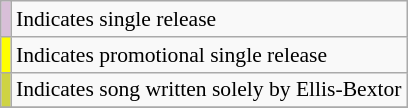<table class="wikitable" style="font-size:90%;">
<tr>
<td style="background-color:#D8BFD8"></td>
<td>Indicates single release</td>
</tr>
<tr>
<td style="background-color:#ffff00"></td>
<td>Indicates promotional single release</td>
</tr>
<tr>
<td style="background-color:#ced343"></td>
<td>Indicates song written solely by Ellis-Bextor</td>
</tr>
<tr>
</tr>
</table>
